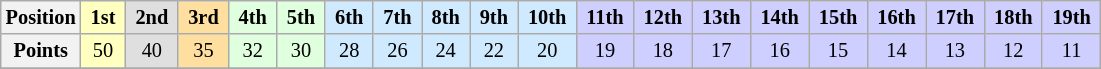<table class="wikitable" style="font-size:85%; text-align:center">
<tr>
<th>Position</th>
<td style="background:#FFFFBF;"> <strong>1st</strong> </td>
<td style="background:#DFDFDF;"> <strong>2nd</strong> </td>
<td style="background:#FFDF9F;"> <strong>3rd</strong> </td>
<td style="background:#DFFFDF;"> <strong>4th</strong> </td>
<td style="background:#DFFFDF;"> <strong>5th</strong> </td>
<td style="background:#CFEAFF;"> <strong>6th</strong> </td>
<td style="background:#CFEAFF;"> <strong>7th</strong> </td>
<td style="background:#CFEAFF;"> <strong>8th</strong> </td>
<td style="background:#CFEAFF;"> <strong>9th</strong> </td>
<td style="background:#CFEAFF;"> <strong>10th</strong> </td>
<td style="background:#CFCFFF;"> <strong>11th</strong> </td>
<td style="background:#CFCFFF;"> <strong>12th</strong> </td>
<td style="background:#CFCFFF;"> <strong>13th</strong> </td>
<td style="background:#CFCFFF;"> <strong>14th</strong> </td>
<td style="background:#CFCFFF;"> <strong>15th</strong> </td>
<td style="background:#CFCFFF;"> <strong>16th</strong> </td>
<td style="background:#CFCFFF;"> <strong>17th</strong> </td>
<td style="background:#CFCFFF;"> <strong>18th</strong> </td>
<td style="background:#CFCFFF;"> <strong>19th</strong> </td>
</tr>
<tr>
<th>Points</th>
<td style="background:#FFFFBF;">50</td>
<td style="background:#DFDFDF;">40</td>
<td style="background:#FFDF9F;">35</td>
<td style="background:#DFFFDF;">32</td>
<td style="background:#DFFFDF;">30</td>
<td style="background:#CFEAFF;">28</td>
<td style="background:#CFEAFF;">26</td>
<td style="background:#CFEAFF;">24</td>
<td style="background:#CFEAFF;">22</td>
<td style="background:#CFEAFF;">20</td>
<td style="background:#CFCFFF;">19</td>
<td style="background:#CFCFFF;">18</td>
<td style="background:#CFCFFF;">17</td>
<td style="background:#CFCFFF;">16</td>
<td style="background:#CFCFFF;">15</td>
<td style="background:#CFCFFF;">14</td>
<td style="background:#CFCFFF;">13</td>
<td style="background:#CFCFFF;">12</td>
<td style="background:#CFCFFF;">11</td>
</tr>
<tr>
</tr>
</table>
